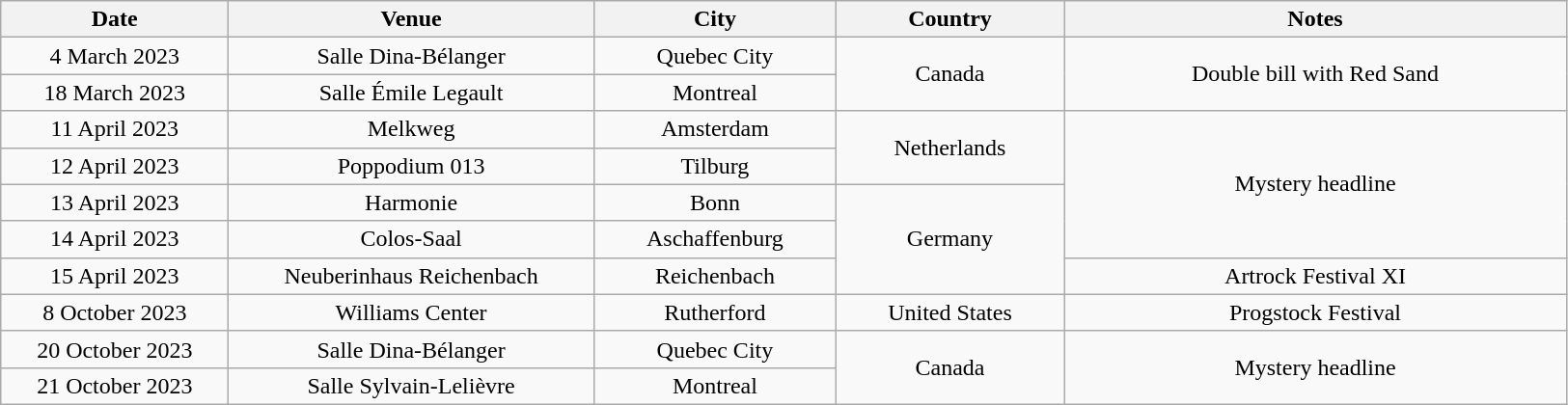<table class="wikitable" style="text-align:center;">
<tr>
<th width="150">Date</th>
<th width="245">Venue</th>
<th width="160">City</th>
<th width="150">Country</th>
<th width="340">Notes</th>
</tr>
<tr>
<td>4 March 2023</td>
<td>Salle Dina-Bélanger</td>
<td>Quebec City</td>
<td rowspan="2">Canada</td>
<td rowspan="2">Double bill with Red Sand</td>
</tr>
<tr>
<td>18 March 2023</td>
<td>Salle Émile Legault</td>
<td>Montreal</td>
</tr>
<tr>
<td>11 April 2023</td>
<td>Melkweg</td>
<td>Amsterdam</td>
<td rowspan="2">Netherlands</td>
<td rowspan="4">Mystery headline</td>
</tr>
<tr>
<td>12 April 2023</td>
<td>Poppodium 013</td>
<td>Tilburg</td>
</tr>
<tr>
<td>13 April 2023</td>
<td>Harmonie</td>
<td>Bonn</td>
<td rowspan="3">Germany</td>
</tr>
<tr>
<td>14 April 2023</td>
<td>Colos-Saal</td>
<td>Aschaffenburg</td>
</tr>
<tr>
<td>15 April 2023</td>
<td>Neuberinhaus Reichenbach</td>
<td>Reichenbach</td>
<td>Artrock Festival XI</td>
</tr>
<tr>
<td>8 October 2023</td>
<td>Williams Center</td>
<td>Rutherford</td>
<td>United States</td>
<td>Progstock Festival</td>
</tr>
<tr>
<td>20 October 2023</td>
<td>Salle Dina-Bélanger</td>
<td>Quebec City</td>
<td rowspan="2">Canada</td>
<td rowspan="2">Mystery headline</td>
</tr>
<tr>
<td>21 October 2023</td>
<td>Salle Sylvain-Lelièvre</td>
<td>Montreal</td>
</tr>
</table>
